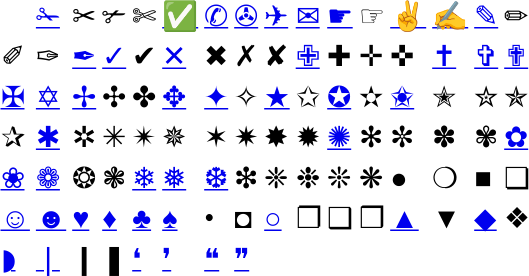<table class="Unicode" style="font-size:larger;">
<tr>
<td> </td>
<td><a href='#'>✁</a></td>
<td>✂</td>
<td>✃</td>
<td>✄</td>
<td><a href='#'>✅</a></td>
<td><a href='#'>✆</a></td>
<td><a href='#'>✇</a></td>
<td><a href='#'>✈</a></td>
<td><a href='#'>✉</a></td>
<td><a href='#'>☛</a></td>
<td>☞</td>
<td><a href='#'>✌</a></td>
<td><a href='#'>✍</a></td>
<td><a href='#'>✎</a></td>
<td>✏</td>
</tr>
<tr>
<td>✐</td>
<td>✑</td>
<td><a href='#'>✒</a></td>
<td><a href='#'>✓</a></td>
<td>✔</td>
<td><a href='#'>✕</a></td>
<td>✖</td>
<td>✗</td>
<td>✘</td>
<td><a href='#'>✙</a></td>
<td>✚</td>
<td>✛</td>
<td>✜</td>
<td><a href='#'>✝</a></td>
<td><a href='#'>✞</a></td>
<td><a href='#'>✟</a></td>
</tr>
<tr>
<td><a href='#'>✠</a></td>
<td><a href='#'>✡</a></td>
<td><a href='#'>✢</a></td>
<td>✣</td>
<td>✤</td>
<td><a href='#'>✥</a></td>
<td><a href='#'>✦</a></td>
<td>✧</td>
<td><a href='#'>★</a></td>
<td>✩</td>
<td><a href='#'>✪</a></td>
<td>✫</td>
<td><a href='#'>✬</a></td>
<td>✭</td>
<td>✮</td>
<td>✯</td>
</tr>
<tr>
<td>✰</td>
<td><a href='#'>✱</a></td>
<td>✲</td>
<td>✳</td>
<td>✴</td>
<td>✵</td>
<td>✶</td>
<td>✷</td>
<td>✸</td>
<td>✹</td>
<td><a href='#'>✺</a></td>
<td>✻</td>
<td>✼</td>
<td>✽</td>
<td>✾</td>
<td><a href='#'>✿</a></td>
</tr>
<tr>
<td><a href='#'>❀</a></td>
<td><a href='#'>❁</a></td>
<td>❂</td>
<td>❃</td>
<td><a href='#'>❄</a></td>
<td><a href='#'>❅</a></td>
<td><a href='#'>❆</a></td>
<td>❇</td>
<td>❈</td>
<td>❉</td>
<td>❊</td>
<td>❋</td>
<td>●</td>
<td>❍</td>
<td>■</td>
<td>❏</td>
</tr>
<tr>
<td><a href='#'>☺</a></td>
<td><a href='#'>☻</a></td>
<td><a href='#'>♥</a></td>
<td><a href='#'>♦</a></td>
<td><a href='#'>♣</a></td>
<td><a href='#'>♠</a></td>
<td>•</td>
<td>◘</td>
<td><a href='#'>○</a></td>
<td>❐</td>
<td>❑</td>
<td>❒</td>
<td><a href='#'>▲</a></td>
<td>▼</td>
<td><a href='#'>◆</a></td>
<td>❖</td>
</tr>
<tr>
<td><a href='#'>◗</a></td>
<td><a href='#'>❘</a></td>
<td>❙</td>
<td>❚</td>
<td><a href='#'>❛</a></td>
<td><a href='#'>❜</a></td>
<td><a href='#'>❝</a></td>
<td><a href='#'>❞</a></td>
<td> </td>
</tr>
</table>
